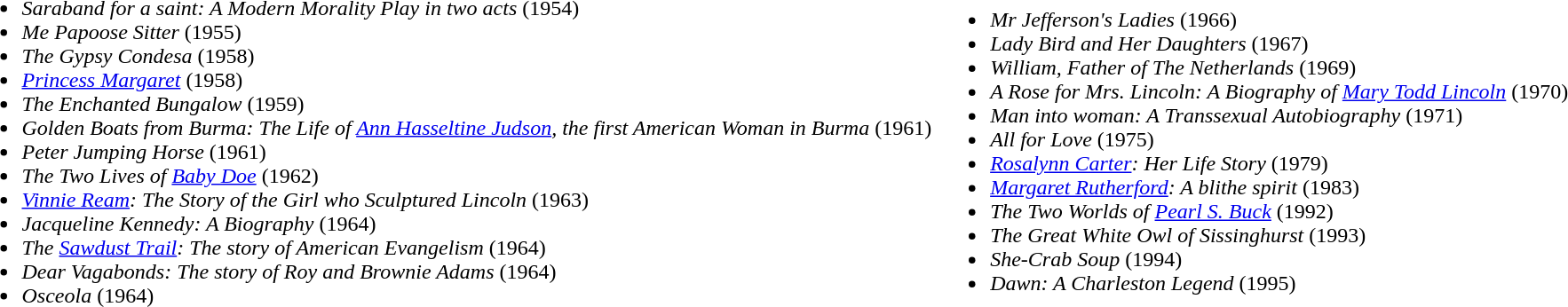<table>
<tr>
<td><br><ul><li><em>Saraband for a saint: A Modern Morality Play in two acts</em> (1954)</li><li><em>Me Papoose Sitter</em> (1955)</li><li><em>The Gypsy Condesa</em> (1958)</li><li><em><a href='#'>Princess Margaret</a></em> (1958)</li><li><em>The Enchanted Bungalow</em> (1959)</li><li><em>Golden Boats from Burma: The Life of <a href='#'>Ann Hasseltine Judson</a>, the first American Woman in Burma</em> (1961)</li><li><em>Peter Jumping Horse</em> (1961)</li><li><em>The Two Lives of <a href='#'>Baby Doe</a></em> (1962)</li><li><em><a href='#'>Vinnie Ream</a>: The Story of the Girl who Sculptured Lincoln</em> (1963)</li><li><em>Jacqueline Kennedy: A Biography</em> (1964)</li><li><em>The <a href='#'>Sawdust Trail</a>: The story of American Evangelism</em> (1964)</li><li><em>Dear Vagabonds: The story of Roy and Brownie Adams</em> (1964)</li><li><em>Osceola</em> (1964)</li></ul></td>
<td><br><ul><li><em>Mr Jefferson's Ladies</em> (1966)</li><li><em>Lady Bird and Her Daughters</em> (1967)</li><li><em>William, Father of The Netherlands</em> (1969)</li><li><em>A Rose for Mrs. Lincoln: A Biography of <a href='#'>Mary Todd Lincoln</a></em> (1970)</li><li><em>Man into woman: A Transsexual Autobiography</em> (1971)</li><li><em>All for Love</em> (1975)</li><li><em><a href='#'>Rosalynn Carter</a>: Her Life Story</em> (1979)</li><li><em><a href='#'>Margaret Rutherford</a>: A blithe spirit</em> (1983)</li><li><em>The Two Worlds of <a href='#'>Pearl S. Buck</a></em> (1992)</li><li><em>The Great White Owl of Sissinghurst</em> (1993)</li><li><em>She-Crab Soup</em> (1994)</li><li><em>Dawn: A Charleston Legend</em> (1995)</li></ul></td>
</tr>
</table>
